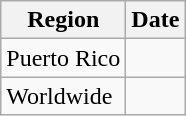<table class="wikitable">
<tr>
<th>Region</th>
<th>Date</th>
</tr>
<tr>
<td>Puerto Rico</td>
<td></td>
</tr>
<tr>
<td>Worldwide</td>
<td></td>
</tr>
</table>
